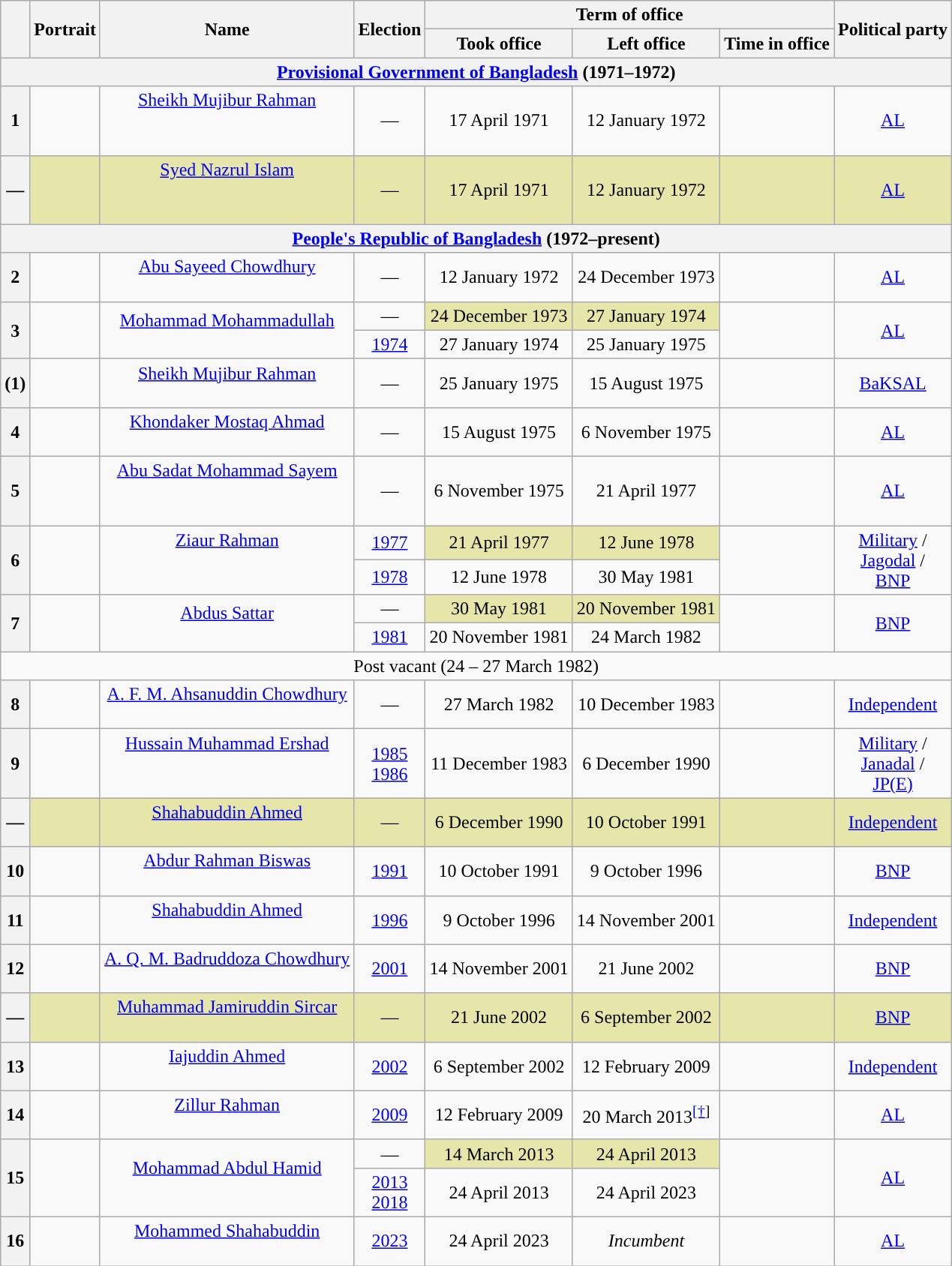<table class="wikitable" style="text-align:center">
<tr>
<th rowspan="2"></th>
<th rowspan="2">Portrait</th>
<th rowspan="2">Name<br></th>
<th rowspan="2">Election</th>
<th colspan="3">Term of office</th>
<th rowspan="2">Political party<br></th>
</tr>
<tr>
<th>Took office</th>
<th>Left office</th>
<th>Time in office</th>
</tr>
<tr>
<th colspan="8"><a href='#'>Provisional Government of Bangladesh</a> (1971–1972)</th>
</tr>
<tr>
<th style="background:">1</th>
<td></td>
<td><a href='#'>Sheikh Mujibur Rahman</a><br><br><br></td>
<td>—</td>
<td>17 April 1971</td>
<td>12 January 1972</td>
<td></td>
<td><a href='#'>AL</a></td>
</tr>
<tr style="background:#e6e6aa;">
<th style="background:">—</th>
<td></td>
<td><a href='#'>Syed Nazrul Islam</a><br><br><br></td>
<td>—</td>
<td>17 April 1971</td>
<td>12 January 1972</td>
<td></td>
<td><a href='#'>AL</a></td>
</tr>
<tr>
<th colspan="8"><a href='#'>People's Republic of Bangladesh</a> (1972–present)</th>
</tr>
<tr>
<th style="background:">2</th>
<td></td>
<td><a href='#'>Abu Sayeed Chowdhury</a><br><br></td>
<td>—</td>
<td>12 January 1972</td>
<td>24 December 1973</td>
<td></td>
<td><a href='#'>AL</a></td>
</tr>
<tr>
<th rowspan="2" style="background:">3</th>
<td rowspan="2"></td>
<td rowspan="2"><a href='#'>Mohammad Mohammadullah</a><br><br></td>
<td>—</td>
<td style="background:#e6e6aa;">24 December 1973</td>
<td style="background:#e6e6aa;">27 January 1974</td>
<td rowspan="2"></td>
<td rowspan="2"><a href='#'>AL</a></td>
</tr>
<tr>
<td><a href='#'>1974</a></td>
<td>27 January 1974</td>
<td>25 January 1975</td>
</tr>
<tr>
<th style="background:">(1)</th>
<td></td>
<td><a href='#'>Sheikh Mujibur Rahman</a><br><br></td>
<td>—</td>
<td>25 January 1975</td>
<td>15 August 1975<br></td>
<td></td>
<td><a href='#'>BaKSAL</a></td>
</tr>
<tr>
<th style="background:">4</th>
<td></td>
<td><a href='#'>Khondaker Mostaq Ahmad</a><br><br></td>
<td>—</td>
<td>15 August 1975</td>
<td>6 November 1975<br></td>
<td></td>
<td><a href='#'>AL</a><br></td>
</tr>
<tr>
<th style="background:">5</th>
<td></td>
<td><a href='#'>Abu Sadat Mohammad Sayem</a><br><br><br></td>
<td>—</td>
<td>6 November 1975</td>
<td>21 April 1977</td>
<td></td>
<td><a href='#'>AL</a><br></td>
</tr>
<tr>
<th rowspan="2" style="background:">6</th>
<td rowspan="2"></td>
<td rowspan="2"><a href='#'>Ziaur Rahman</a><br><br><br></td>
<td><a href='#'>1977</a></td>
<td style="background:#e6e6aa;">21 April 1977</td>
<td style="background:#e6e6aa;">12 June 1978</td>
<td rowspan="2"></td>
<td rowspan="2"><a href='#'>Military</a> / <br> <a href='#'>Jagodal</a> / <br> <a href='#'>BNP</a></td>
</tr>
<tr>
<td><a href='#'>1978</a></td>
<td>12 June 1978</td>
<td>30 May 1981<br></td>
</tr>
<tr>
<th rowspan="2" style="background:">7</th>
<td rowspan="2"></td>
<td rowspan="2"><a href='#'>Abdus Sattar</a><br><br></td>
<td>—</td>
<td style="background:#e6e6aa;">30 May 1981</td>
<td style="background:#e6e6aa;">20 November 1981</td>
<td rowspan="2"></td>
<td rowspan="2"><a href='#'>BNP</a></td>
</tr>
<tr>
<td><a href='#'>1981</a></td>
<td>20 November 1981</td>
<td>24 March 1982<br></td>
</tr>
<tr>
<td colspan="8">Post vacant (24 – 27 March 1982)</td>
</tr>
<tr>
<th style="background:">8</th>
<td></td>
<td><a href='#'>A. F. M. Ahsanuddin Chowdhury</a><br><br></td>
<td>—</td>
<td>27 March 1982</td>
<td>10 December 1983<br></td>
<td></td>
<td><a href='#'>Independent</a><br></td>
</tr>
<tr>
<th style="background:">9</th>
<td></td>
<td><a href='#'>Hussain Muhammad Ershad</a><br><br><br></td>
<td><a href='#'>1985</a><br><a href='#'>1986</a></td>
<td>11 December 1983</td>
<td>6 December 1990<br></td>
<td></td>
<td><a href='#'>Military</a> / <br> <a href='#'>Janadal</a> / <br> <a href='#'>JP(E)</a></td>
</tr>
<tr style="background:#e6e6aa;">
<th style="background:">—</th>
<td></td>
<td><a href='#'>Shahabuddin Ahmed</a><br><br></td>
<td>—</td>
<td>6 December 1990</td>
<td>10 October 1991</td>
<td></td>
<td><a href='#'>Independent</a></td>
</tr>
<tr>
<th style="background:">10</th>
<td></td>
<td><a href='#'>Abdur Rahman Biswas</a><br><br></td>
<td><a href='#'>1991</a></td>
<td>10 October 1991</td>
<td>9 October 1996</td>
<td></td>
<td><a href='#'>BNP</a></td>
</tr>
<tr>
<th style="background:">11</th>
<td></td>
<td><a href='#'>Shahabuddin Ahmed</a><br><br></td>
<td><a href='#'>1996</a></td>
<td>9 October 1996</td>
<td>14 November 2001</td>
<td></td>
<td><a href='#'>Independent</a></td>
</tr>
<tr>
<th style="background:">12</th>
<td></td>
<td><a href='#'>A. Q. M. Badruddoza Chowdhury</a><br><br></td>
<td><a href='#'>2001</a></td>
<td>14 November 2001</td>
<td>21 June 2002</td>
<td></td>
<td><a href='#'>BNP</a></td>
</tr>
<tr style="background:#e6e6aa;">
<th style="background:">—</th>
<td></td>
<td><a href='#'>Muhammad Jamiruddin Sircar</a><br><br></td>
<td>—</td>
<td>21 June 2002</td>
<td>6 September 2002</td>
<td></td>
<td><a href='#'>BNP</a></td>
</tr>
<tr>
<th style="background:">13</th>
<td></td>
<td><a href='#'>Iajuddin Ahmed</a><br><br></td>
<td><a href='#'>2002</a></td>
<td>6 September 2002</td>
<td>12 February 2009</td>
<td></td>
<td><a href='#'>Independent</a></td>
</tr>
<tr>
<th style="background:">14</th>
<td></td>
<td><a href='#'>Zillur Rahman</a><br><br></td>
<td><a href='#'>2009</a></td>
<td>12 February 2009</td>
<td>20 March 2013<sup><a href='#'>[†</a>]</sup></td>
<td></td>
<td><a href='#'>AL</a></td>
</tr>
<tr>
<th rowspan="2" style="background:">15</th>
<td rowspan="2"></td>
<td rowspan="2"><a href='#'>Mohammad Abdul Hamid</a><br><br></td>
<td>—</td>
<td style="background:#e6e6aa;">14 March 2013</td>
<td style="background:#e6e6aa;">24 April 2013</td>
<td rowspan="2"></td>
<td rowspan="2"><a href='#'>AL</a></td>
</tr>
<tr>
<td><a href='#'>2013</a><br><a href='#'>2018</a></td>
<td>24 April 2013</td>
<td>24 April 2023</td>
</tr>
<tr>
<th style="background:">16</th>
<td></td>
<td><a href='#'>Mohammed Shahabuddin</a><br><br></td>
<td><a href='#'>2023</a></td>
<td>24 April 2023</td>
<td><em>Incumbent</em></td>
<td></td>
<td><a href='#'>AL</a></td>
</tr>
</table>
